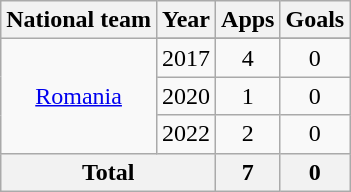<table class="wikitable" style="text-align: center;">
<tr>
<th>National team</th>
<th>Year</th>
<th>Apps</th>
<th>Goals</th>
</tr>
<tr>
<td rowspan="4"><a href='#'>Romania</a></td>
</tr>
<tr>
<td>2017</td>
<td>4</td>
<td>0</td>
</tr>
<tr>
<td>2020</td>
<td>1</td>
<td>0</td>
</tr>
<tr>
<td>2022</td>
<td>2</td>
<td>0</td>
</tr>
<tr>
<th colspan=2>Total</th>
<th>7</th>
<th>0</th>
</tr>
</table>
